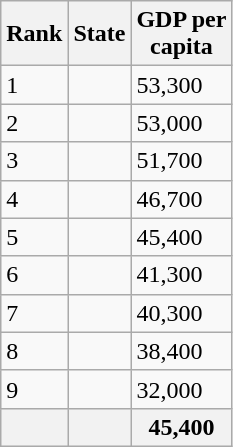<table class="wikitable sortable">
<tr>
<th>Rank</th>
<th>State</th>
<th>GDP per<br>capita</th>
</tr>
<tr>
<td>1</td>
<td></td>
<td>53,300</td>
</tr>
<tr>
<td>2</td>
<td></td>
<td>53,000</td>
</tr>
<tr>
<td>3</td>
<td></td>
<td>51,700</td>
</tr>
<tr>
<td>4</td>
<td></td>
<td>46,700</td>
</tr>
<tr>
<td>5</td>
<td></td>
<td>45,400</td>
</tr>
<tr>
<td>6</td>
<td></td>
<td>41,300</td>
</tr>
<tr>
<td>7</td>
<td></td>
<td>40,300</td>
</tr>
<tr>
<td>8</td>
<td></td>
<td>38,400</td>
</tr>
<tr>
<td>9</td>
<td></td>
<td>32,000</td>
</tr>
<tr>
<th></th>
<th></th>
<th><strong>45,400</strong></th>
</tr>
</table>
